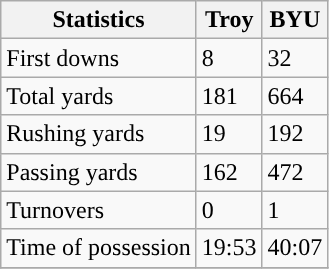<table class="wikitable">
<tr>
<th>Statistics</th>
<th>Troy</th>
<th>BYU</th>
</tr>
<tr>
<td>First downs</td>
<td>8</td>
<td>32</td>
</tr>
<tr>
<td>Total yards</td>
<td>181</td>
<td>664</td>
</tr>
<tr>
<td>Rushing yards</td>
<td>19</td>
<td>192</td>
</tr>
<tr>
<td>Passing yards</td>
<td>162</td>
<td>472</td>
</tr>
<tr>
<td>Turnovers</td>
<td>0</td>
<td>1</td>
</tr>
<tr>
<td>Time of possession</td>
<td>19:53</td>
<td>40:07</td>
</tr>
<tr>
</tr>
</table>
